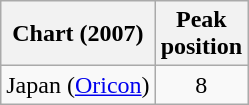<table class="wikitable sortable plainrowheaders">
<tr>
<th scope="col">Chart (2007)</th>
<th scope="col">Peak<br>position</th>
</tr>
<tr>
<td>Japan (<a href='#'>Oricon</a>)</td>
<td style="text-align:center;">8</td>
</tr>
</table>
